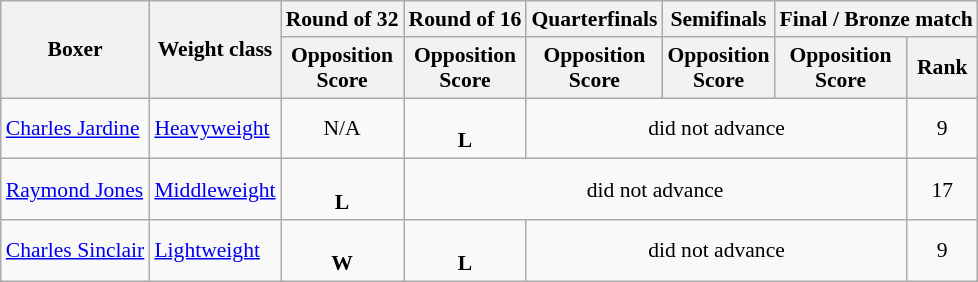<table class=wikitable style="font-size:90%">
<tr>
<th rowspan="2">Boxer</th>
<th rowspan="2">Weight class</th>
<th>Round of 32</th>
<th>Round of 16</th>
<th>Quarterfinals</th>
<th>Semifinals</th>
<th colspan="2">Final / Bronze match</th>
</tr>
<tr>
<th>Opposition<br>Score</th>
<th>Opposition<br>Score</th>
<th>Opposition<br>Score</th>
<th>Opposition<br>Score</th>
<th>Opposition<br>Score</th>
<th>Rank</th>
</tr>
<tr>
<td><a href='#'>Charles Jardine</a></td>
<td><a href='#'>Heavyweight</a></td>
<td align=center>N/A</td>
<td align=center> <br> <strong>L</strong></td>
<td align=center colspan=3>did not advance</td>
<td align=center>9</td>
</tr>
<tr>
<td><a href='#'>Raymond Jones</a></td>
<td><a href='#'>Middleweight</a></td>
<td align=center> <br> <strong>L</strong></td>
<td align=center colspan=4>did not advance</td>
<td align=center>17</td>
</tr>
<tr>
<td><a href='#'>Charles Sinclair</a></td>
<td><a href='#'>Lightweight</a></td>
<td align=center> <br> <strong>W</strong></td>
<td align=center> <br> <strong>L</strong></td>
<td align=center colspan=3>did not advance</td>
<td align=center>9</td>
</tr>
</table>
